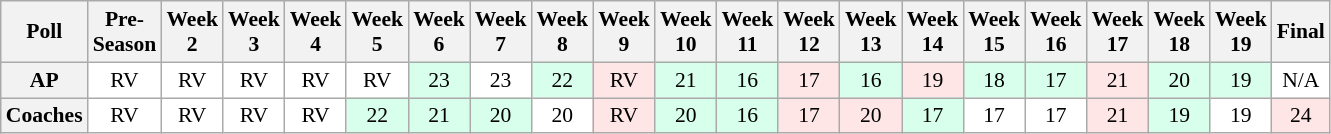<table class="wikitable" style="white-space:nowrap;font-size:90%">
<tr>
<th>Poll</th>
<th>Pre-<br>Season</th>
<th>Week<br>2</th>
<th>Week<br>3</th>
<th>Week<br>4</th>
<th>Week<br>5</th>
<th>Week<br>6</th>
<th>Week<br>7</th>
<th>Week<br>8</th>
<th>Week<br>9</th>
<th>Week<br>10</th>
<th>Week<br>11</th>
<th>Week<br>12</th>
<th>Week<br>13</th>
<th>Week<br>14</th>
<th>Week<br>15</th>
<th>Week<br>16</th>
<th>Week<br>17</th>
<th>Week<br>18</th>
<th>Week<br>19</th>
<th>Final</th>
</tr>
<tr style="text-align:center;">
<th>AP</th>
<td style="background:#FFF;">RV</td>
<td style="background:#FFF;">RV</td>
<td style="background:#FFF;">RV</td>
<td style="background:#FFF;">RV</td>
<td style="background:#FFF;">RV</td>
<td style="background:#D8FFEB;">23</td>
<td style="background:#FFF;">23</td>
<td style="background:#D8FFEB;">22</td>
<td style="background:#FFE6E6;">RV</td>
<td style="background:#D8FFEB;">21</td>
<td style="background:#D8FFEB;">16</td>
<td style="background:#FFE6E6;">17</td>
<td style="background:#D8FFEB;">16</td>
<td style="background:#FFE6E6;">19</td>
<td style="background:#D8FFEB;">18</td>
<td style="background:#D8FFEB;">17</td>
<td style="background:#FFE6E6;">21</td>
<td style="background:#D8FFEB;">20</td>
<td style="background:#D8FFEB;">19</td>
<td style="background:#FFF;">N/A</td>
</tr>
<tr style="text-align:center;">
<th>Coaches</th>
<td style="background:#FFF;">RV</td>
<td style="background:#FFF;">RV</td>
<td style="background:#FFF;">RV</td>
<td style="background:#FFF;">RV</td>
<td style="background:#D8FFEB;">22</td>
<td style="background:#D8FFEB;">21</td>
<td style="background:#D8FFEB;">20</td>
<td style="background:#FFF;">20</td>
<td style="background:#FFE6E6;">RV</td>
<td style="background:#D8FFEB;">20</td>
<td style="background:#D8FFEB;">16</td>
<td style="background:#FFE6E6;">17</td>
<td style="background:#FFE6E6;">20</td>
<td style="background:#D8FFEB;">17</td>
<td style="background:#FFF;">17</td>
<td style="background:#FFF;">17</td>
<td style="background:#FFE6E6;">21</td>
<td style="background:#D8FFEB;">19</td>
<td style="background:#FFF;">19</td>
<td style="background:#FFE6E6;">24</td>
</tr>
</table>
